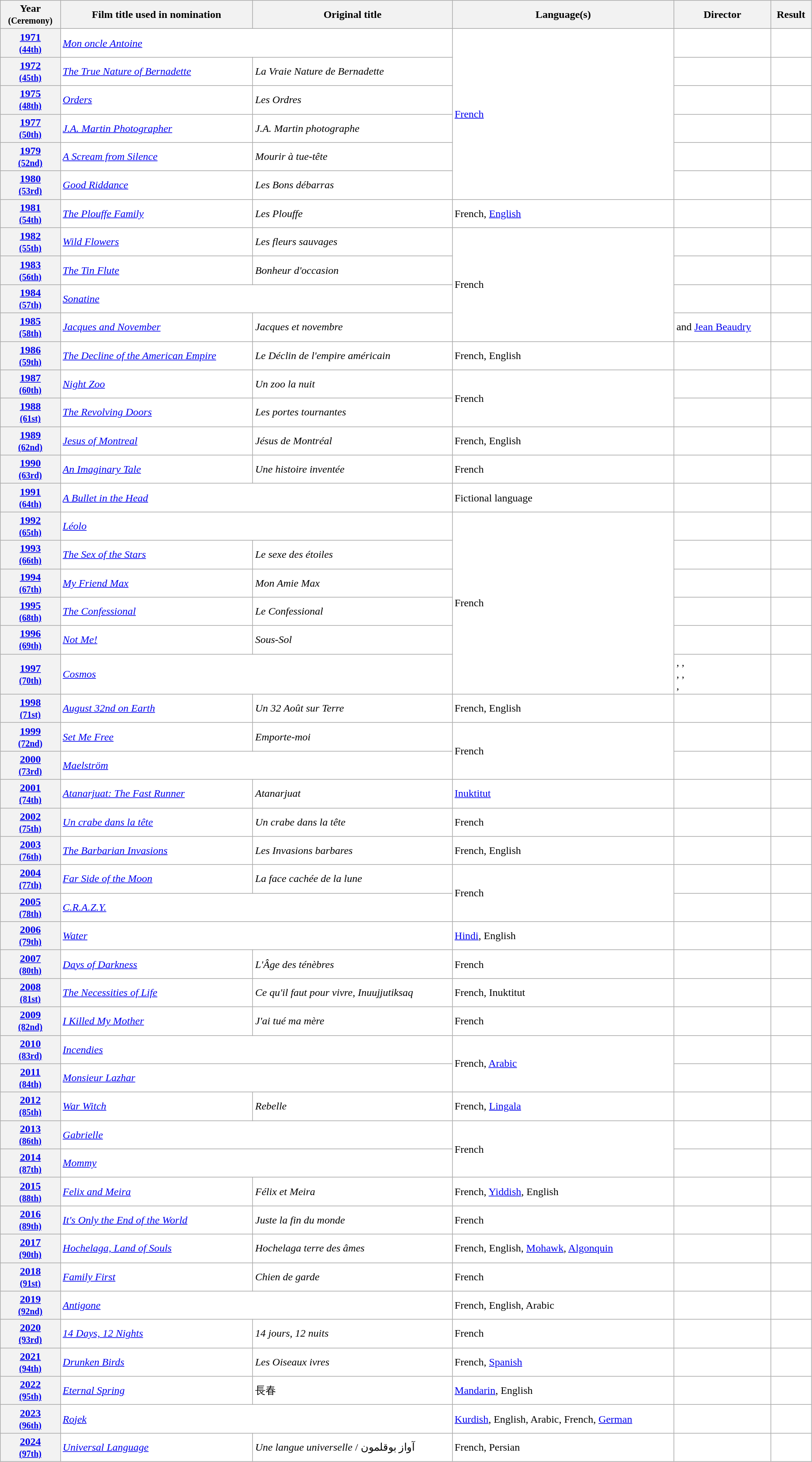<table class="wikitable sortable" style="width:98%; background:#fff;">
<tr>
<th>Year<br><small>(Ceremony)</small></th>
<th>Film title used in nomination</th>
<th>Original title</th>
<th>Language(s)</th>
<th>Director</th>
<th>Result</th>
</tr>
<tr>
<th style="text-align:center;"><a href='#'>1971</a><br><small><a href='#'>(44th)</a></small></th>
<td colspan="2"><em><a href='#'>Mon oncle Antoine</a></em></td>
<td rowspan="6"><a href='#'>French</a></td>
<td></td>
<td></td>
</tr>
<tr>
<th style="text-align:center;"><a href='#'>1972</a><br><small><a href='#'>(45th)</a></small></th>
<td><em><a href='#'>The True Nature of Bernadette</a></em></td>
<td><em>La Vraie Nature de Bernadette</em></td>
<td></td>
<td></td>
</tr>
<tr>
<th style="text-align:center;"><a href='#'>1975</a><br><small><a href='#'>(48th)</a></small></th>
<td><em><a href='#'>Orders</a></em></td>
<td><em>Les Ordres</em></td>
<td></td>
<td></td>
</tr>
<tr>
<th style="text-align:center;"><a href='#'>1977</a><br><small><a href='#'>(50th)</a></small></th>
<td><em><a href='#'>J.A. Martin Photographer</a></em></td>
<td><em>J.A. Martin photographe</em></td>
<td></td>
<td></td>
</tr>
<tr>
<th style="text-align:center;"><a href='#'>1979</a><br><small><a href='#'>(52nd)</a></small></th>
<td><em><a href='#'>A Scream from Silence</a></em></td>
<td><em>Mourir à tue-tête</em></td>
<td></td>
<td></td>
</tr>
<tr>
<th style="text-align:center;"><a href='#'>1980</a><br><small><a href='#'>(53rd)</a></small></th>
<td><em><a href='#'>Good Riddance</a></em></td>
<td><em>Les Bons débarras</em></td>
<td></td>
<td></td>
</tr>
<tr>
<th style="text-align:center;"><a href='#'>1981</a><br><small><a href='#'>(54th)</a></small></th>
<td><em><a href='#'>The Plouffe Family</a></em></td>
<td><em>Les Plouffe</em></td>
<td>French, <a href='#'>English</a></td>
<td></td>
<td></td>
</tr>
<tr>
<th style="text-align:center;"><a href='#'>1982</a><br><small><a href='#'>(55th)</a></small></th>
<td><em><a href='#'>Wild Flowers</a></em></td>
<td><em>Les fleurs sauvages</em></td>
<td rowspan="4">French</td>
<td></td>
<td></td>
</tr>
<tr>
<th style="text-align:center;"><a href='#'>1983</a><br><small><a href='#'>(56th)</a></small></th>
<td><em><a href='#'>The Tin Flute</a></em></td>
<td><em>Bonheur d'occasion</em></td>
<td></td>
<td></td>
</tr>
<tr>
<th style="text-align:center;"><a href='#'>1984</a><br><small><a href='#'>(57th)</a></small></th>
<td colspan="2"><em><a href='#'>Sonatine</a></em></td>
<td></td>
<td></td>
</tr>
<tr>
<th style="text-align:center;"><a href='#'>1985</a><br><small><a href='#'>(58th)</a></small></th>
<td><em><a href='#'>Jacques and November</a></em></td>
<td><em>Jacques et novembre</em></td>
<td> and <a href='#'>Jean Beaudry</a></td>
<td></td>
</tr>
<tr>
<th style="text-align:center;"><a href='#'>1986</a><br><small><a href='#'>(59th)</a></small></th>
<td><em><a href='#'>The Decline of the American Empire</a></em></td>
<td><em>Le Déclin de l'empire américain</em></td>
<td>French, English</td>
<td></td>
<td></td>
</tr>
<tr>
<th style="text-align:center;"><a href='#'>1987</a><br><small><a href='#'>(60th)</a></small></th>
<td><em><a href='#'>Night Zoo</a></em></td>
<td><em>Un zoo la nuit</em></td>
<td rowspan="2">French</td>
<td></td>
<td></td>
</tr>
<tr>
<th style="text-align:center;"><a href='#'>1988</a><br><small><a href='#'>(61st)</a></small></th>
<td><em><a href='#'>The Revolving Doors</a></em></td>
<td><em>Les portes tournantes</em></td>
<td></td>
<td></td>
</tr>
<tr>
<th style="text-align:center;"><a href='#'>1989</a><br><small><a href='#'>(62nd)</a></small></th>
<td><em><a href='#'>Jesus of Montreal</a></em></td>
<td><em>Jésus de Montréal</em></td>
<td>French, English</td>
<td></td>
<td></td>
</tr>
<tr>
<th style="text-align:center;"><a href='#'>1990</a><br><small><a href='#'>(63rd)</a></small></th>
<td><em><a href='#'>An Imaginary Tale</a></em></td>
<td><em>Une histoire inventée</em></td>
<td>French</td>
<td></td>
<td></td>
</tr>
<tr>
<th style="text-align:center;"><a href='#'>1991</a><br><small><a href='#'>(64th)</a></small></th>
<td colspan="2"><em><a href='#'>A Bullet in the Head</a></em></td>
<td>Fictional language</td>
<td></td>
<td></td>
</tr>
<tr>
<th style="text-align:center;"><a href='#'>1992</a><br><small><a href='#'>(65th)</a></small></th>
<td colspan="2"><em><a href='#'>Léolo</a></em></td>
<td rowspan="6">French</td>
<td></td>
<td></td>
</tr>
<tr>
<th style="text-align:center;"><a href='#'>1993</a><br><small><a href='#'>(66th)</a></small></th>
<td><em><a href='#'>The Sex of the Stars</a></em></td>
<td><em>Le sexe des étoiles</em></td>
<td></td>
<td></td>
</tr>
<tr>
<th style="text-align:center;"><a href='#'>1994</a><br><small><a href='#'>(67th)</a></small></th>
<td><em><a href='#'>My Friend Max</a></em></td>
<td><em>Mon Amie Max</em></td>
<td></td>
<td></td>
</tr>
<tr>
<th style="text-align:center;"><a href='#'>1995</a><br><small><a href='#'>(68th)</a></small></th>
<td><em><a href='#'>The Confessional</a></em></td>
<td><em>Le Confessional</em></td>
<td></td>
<td></td>
</tr>
<tr>
<th style="text-align:center;"><a href='#'>1996</a><br><small><a href='#'>(69th)</a></small></th>
<td><em><a href='#'>Not Me!</a></em></td>
<td><em>Sous-Sol</em></td>
<td></td>
<td></td>
</tr>
<tr>
<th style="text-align:center;"><a href='#'>1997</a><br><small><a href='#'>(70th)</a></small></th>
<td colspan="2"><em><a href='#'>Cosmos</a></em></td>
<td>, ,<br>, ,<br>, </td>
<td></td>
</tr>
<tr>
<th style="text-align:center;"><a href='#'>1998</a><br><small><a href='#'>(71st)</a></small></th>
<td><em><a href='#'>August 32nd on Earth</a></em></td>
<td><em>Un 32 Août sur Terre</em></td>
<td>French, English</td>
<td></td>
<td></td>
</tr>
<tr>
<th style="text-align:center;"><a href='#'>1999</a><br><small><a href='#'>(72nd)</a></small></th>
<td><em><a href='#'>Set Me Free</a></em></td>
<td><em>Emporte-moi</em></td>
<td rowspan="2">French</td>
<td></td>
<td></td>
</tr>
<tr>
<th style="text-align:center;"><a href='#'>2000</a><br><small><a href='#'>(73rd)</a></small></th>
<td colspan="2"><em><a href='#'>Maelström</a></em></td>
<td></td>
<td></td>
</tr>
<tr>
<th style="text-align:center;"><a href='#'>2001</a><br><small><a href='#'>(74th)</a></small></th>
<td><em><a href='#'>Atanarjuat: The Fast Runner</a></em></td>
<td><em>Atanarjuat</em></td>
<td><a href='#'>Inuktitut</a></td>
<td></td>
<td></td>
</tr>
<tr>
<th style="text-align:center;"><a href='#'>2002</a><br><small><a href='#'>(75th)</a></small></th>
<td><em><a href='#'>Un crabe dans la tête</a></em></td>
<td><em>Un crabe dans la tête</em></td>
<td>French</td>
<td></td>
<td></td>
</tr>
<tr>
<th style="text-align:center;"><a href='#'>2003</a><br><small><a href='#'>(76th)</a></small></th>
<td><em><a href='#'>The Barbarian Invasions</a></em></td>
<td><em>Les Invasions barbares</em></td>
<td>French, English</td>
<td></td>
<td></td>
</tr>
<tr>
<th style="text-align:center;"><a href='#'>2004</a><br><small><a href='#'>(77th)</a></small></th>
<td><em><a href='#'>Far Side of the Moon</a></em></td>
<td><em>La face cachée de la lune</em></td>
<td rowspan="2">French</td>
<td></td>
<td></td>
</tr>
<tr>
<th style="text-align:center;"><a href='#'>2005</a><br><small><a href='#'>(78th)</a></small></th>
<td colspan="2"><em><a href='#'>C.R.A.Z.Y.</a></em></td>
<td></td>
<td></td>
</tr>
<tr>
<th style="text-align:center;"><a href='#'>2006</a><br><small><a href='#'>(79th)</a></small></th>
<td colspan="2"><em><a href='#'>Water</a></em></td>
<td><a href='#'>Hindi</a>, English</td>
<td></td>
<td></td>
</tr>
<tr>
<th style="text-align:center;"><a href='#'>2007</a><br><small><a href='#'>(80th)</a></small></th>
<td><em><a href='#'>Days of Darkness</a></em></td>
<td><em>L'Âge des ténèbres</em></td>
<td>French</td>
<td></td>
<td></td>
</tr>
<tr>
<th style="text-align:center;"><a href='#'>2008</a><br><small><a href='#'>(81st)</a></small></th>
<td><em><a href='#'>The Necessities of Life</a></em></td>
<td><em>Ce qu'il faut pour vivre, Inuujjutiksaq</em></td>
<td>French, Inuktitut</td>
<td></td>
<td></td>
</tr>
<tr>
<th style="text-align:center;"><a href='#'>2009</a><br><small><a href='#'>(82nd)</a></small></th>
<td><em><a href='#'>I Killed My Mother</a></em></td>
<td><em>J'ai tué ma mère</em></td>
<td>French</td>
<td></td>
<td></td>
</tr>
<tr>
<th style="text-align:center;"><a href='#'>2010</a><br><small><a href='#'>(83rd)</a></small></th>
<td colspan="2"><em><a href='#'>Incendies</a></em></td>
<td rowspan="2">French, <a href='#'>Arabic</a></td>
<td></td>
<td></td>
</tr>
<tr>
<th style="text-align:center;"><a href='#'>2011</a><br><small><a href='#'>(84th)</a></small></th>
<td colspan="2"><em><a href='#'>Monsieur Lazhar</a></em></td>
<td></td>
<td></td>
</tr>
<tr>
<th style="text-align:center;"><a href='#'>2012</a><br><small><a href='#'>(85th)</a></small></th>
<td><em><a href='#'>War Witch</a></em></td>
<td><em>Rebelle</em></td>
<td>French, <a href='#'>Lingala</a></td>
<td></td>
<td></td>
</tr>
<tr>
<th style="text-align:center;"><a href='#'>2013</a><br><small><a href='#'>(86th)</a></small></th>
<td colspan="2"><em><a href='#'>Gabrielle</a></em></td>
<td rowspan="2">French</td>
<td></td>
<td></td>
</tr>
<tr>
<th style="text-align:center;"><a href='#'>2014</a><br><small><a href='#'>(87th)</a></small></th>
<td colspan="2"><em><a href='#'>Mommy</a></em></td>
<td></td>
<td></td>
</tr>
<tr>
<th style="text-align:center;"><a href='#'>2015</a><br><small><a href='#'>(88th)</a></small></th>
<td><em><a href='#'>Felix and Meira</a></em></td>
<td><em>Félix et Meira</em></td>
<td>French, <a href='#'>Yiddish</a>, English</td>
<td></td>
<td></td>
</tr>
<tr>
<th style="text-align:center;"><a href='#'>2016</a><br><small><a href='#'>(89th)</a></small></th>
<td><em><a href='#'>It's Only the End of the World</a></em></td>
<td><em>Juste la fin du monde</em></td>
<td>French</td>
<td></td>
<td></td>
</tr>
<tr>
<th style="text-align:center;"><a href='#'>2017</a><br><small><a href='#'>(90th)</a></small></th>
<td><em><a href='#'>Hochelaga, Land of Souls</a></em></td>
<td><em>Hochelaga terre des âmes</em></td>
<td>French, English, <a href='#'>Mohawk</a>, <a href='#'>Algonquin</a></td>
<td></td>
<td></td>
</tr>
<tr>
<th style="text-align:center;"><a href='#'>2018</a><br><small><a href='#'>(91st)</a></small></th>
<td><em><a href='#'>Family First</a></em></td>
<td><em>Chien de garde</em></td>
<td>French</td>
<td></td>
<td></td>
</tr>
<tr>
<th style="text-align:center;"><a href='#'>2019</a><br><small><a href='#'>(92nd)</a></small></th>
<td colspan="2"><em><a href='#'>Antigone</a></em></td>
<td>French, English, Arabic</td>
<td></td>
<td></td>
</tr>
<tr>
<th style="text-align:center;"><a href='#'>2020</a><br><small><a href='#'>(93rd)</a></small></th>
<td><em><a href='#'>14 Days, 12 Nights</a></em></td>
<td><em>14 jours, 12 nuits</em></td>
<td>French</td>
<td></td>
<td></td>
</tr>
<tr>
<th style="text-align:center;"><a href='#'>2021</a><br><small><a href='#'>(94th)</a></small></th>
<td><em><a href='#'>Drunken Birds</a></em></td>
<td><em>Les Oiseaux ivres</em></td>
<td>French, <a href='#'>Spanish</a></td>
<td></td>
<td></td>
</tr>
<tr>
<th style="text-align:center;"><a href='#'>2022</a><br><small><a href='#'>(95th)</a></small></th>
<td><em><a href='#'>Eternal Spring</a></em></td>
<td>長春</td>
<td><a href='#'>Mandarin</a>, English</td>
<td></td>
<td></td>
</tr>
<tr>
<th style="text-align:center;"><a href='#'>2023</a><br><small><a href='#'>(96th)</a></small></th>
<td colspan="2"><em><a href='#'>Rojek</a></em></td>
<td><a href='#'>Kurdish</a>, English, Arabic, French, <a href='#'>German</a></td>
<td></td>
<td></td>
</tr>
<tr>
<th style="text-align:center;"><a href='#'>2024</a><br><small><a href='#'>(97th)</a></small></th>
<td><em><a href='#'>Universal Language</a></em></td>
<td><em>Une langue universelle</em> /  آواز بوقلمون</td>
<td>French, Persian</td>
<td></td>
<td></td>
</tr>
</table>
